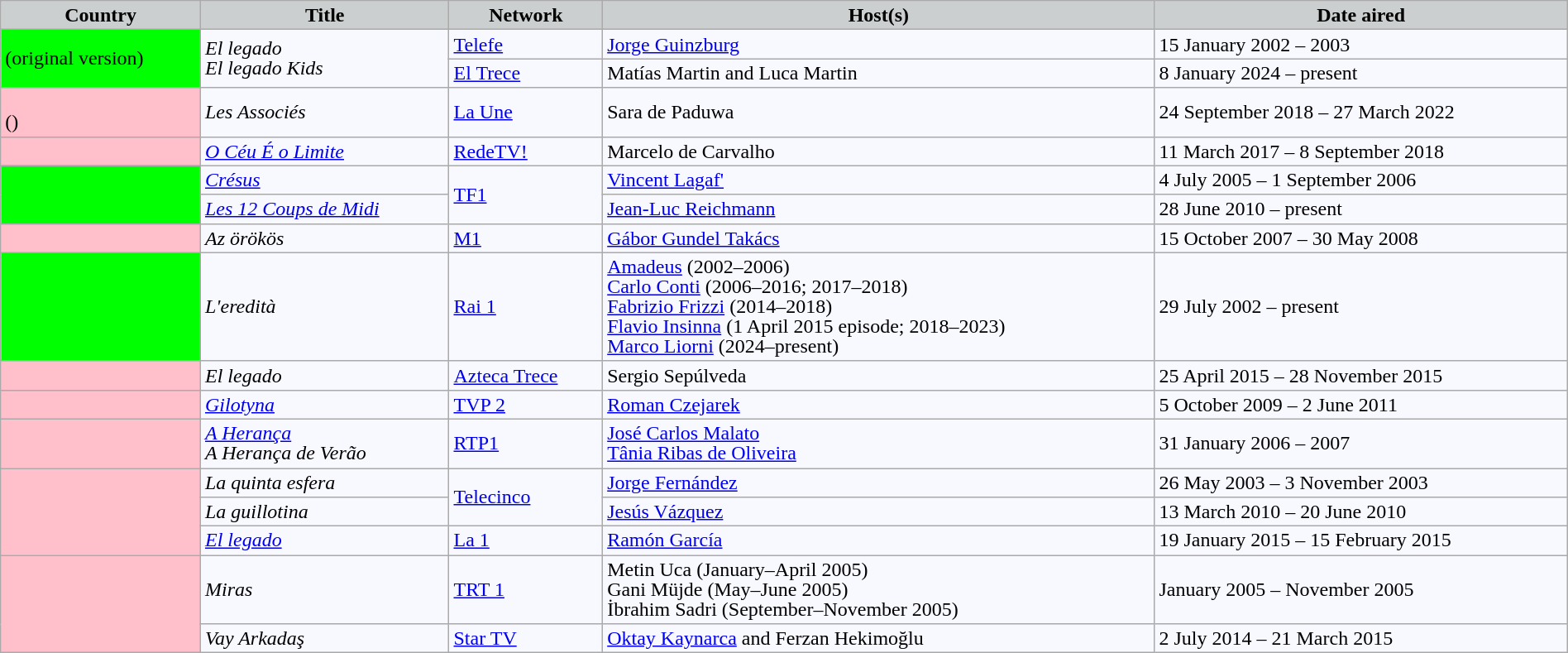<table class="wikitable" style="text-align:left; line-height:16px; background:#f8f8ff; width:100%;">
<tr>
<th scope="col" style="background:#cccfcf;">Country</th>
<th scope="col" style="background:#cccfcf;">Title</th>
<th scope="col" style="background:#cccfcf;">Network</th>
<th scope="col" style="background:#cccfcf;">Host(s)</th>
<th scope="col" style="background:#cccfcf;">Date aired</th>
</tr>
<tr>
<td scope="col" style="background:lime;" rowspan="2"> (original version)</td>
<td rowspan=2><em>El legado</em><br><em>El legado Kids</em></td>
<td><a href='#'>Telefe</a></td>
<td><a href='#'>Jorge Guinzburg</a></td>
<td>15 January 2002 – 2003</td>
</tr>
<tr>
<td><a href='#'>El Trece</a></td>
<td>Matías Martin and Luca Martin</td>
<td>8 January 2024 – present</td>
</tr>
<tr>
<td scope="col" style="background:pink;"> <br> ()</td>
<td><em>Les Associés</em></td>
<td><a href='#'>La Une</a></td>
<td>Sara de Paduwa</td>
<td>24 September 2018 – 27 March 2022</td>
</tr>
<tr>
<td scope="col" style="background:pink;"></td>
<td><em><a href='#'>O Céu É o Limite</a></em></td>
<td><a href='#'>RedeTV!</a></td>
<td>Marcelo de Carvalho</td>
<td>11 March 2017 – 8 September 2018</td>
</tr>
<tr>
<td scope="col" style="background:lime;" rowspan="2"></td>
<td><em><a href='#'>Crésus</a></em></td>
<td rowspan=2><a href='#'>TF1</a></td>
<td><a href='#'>Vincent Lagaf'</a></td>
<td>4 July 2005 – 1 September 2006</td>
</tr>
<tr>
<td><em><a href='#'>Les 12 Coups de Midi</a></em></td>
<td><a href='#'>Jean-Luc Reichmann</a></td>
<td>28 June 2010 – present</td>
</tr>
<tr>
<td scope="col" style="background:pink;"></td>
<td><em>Az örökös</em></td>
<td><a href='#'>M1</a></td>
<td><a href='#'>Gábor Gundel Takács</a></td>
<td>15 October 2007 – 30 May 2008</td>
</tr>
<tr>
<td scope="col" style="background:lime;"></td>
<td><em>L'eredità</em></td>
<td><a href='#'>Rai 1</a></td>
<td><a href='#'>Amadeus</a> (2002–2006)<br><a href='#'>Carlo Conti</a> (2006–2016; 2017–2018)<br><a href='#'>Fabrizio Frizzi</a> (2014–2018)<br><a href='#'>Flavio Insinna</a> (1 April 2015 episode; 2018–2023)<br><a href='#'>Marco Liorni</a> (2024–present)</td>
<td>29 July 2002 – present</td>
</tr>
<tr>
<td scope="col" style="background:pink;"></td>
<td><em>El legado</em></td>
<td><a href='#'>Azteca Trece</a></td>
<td>Sergio Sepúlveda</td>
<td>25 April 2015 – 28 November 2015</td>
</tr>
<tr>
<td scope="col" style="background:pink;"></td>
<td><em><a href='#'>Gilotyna</a></em></td>
<td><a href='#'>TVP 2</a></td>
<td><a href='#'>Roman Czejarek</a></td>
<td>5 October 2009 – 2 June 2011</td>
</tr>
<tr>
<td scope="col" style="background:pink;"></td>
<td><em><a href='#'>A Herança</a><br>A Herança de Verão</em></td>
<td><a href='#'>RTP1</a></td>
<td><a href='#'>José Carlos Malato</a><br><a href='#'>Tânia Ribas de Oliveira</a></td>
<td>31 January 2006 – 2007</td>
</tr>
<tr>
<td scope="col" style="background:pink;" rowspan="3"></td>
<td><em>La quinta esfera</em></td>
<td rowspan=2><a href='#'>Telecinco</a></td>
<td><a href='#'>Jorge Fernández</a></td>
<td>26 May 2003 – 3 November 2003</td>
</tr>
<tr>
<td><em>La guillotina</em></td>
<td><a href='#'>Jesús Vázquez</a></td>
<td>13 March 2010 – 20 June 2010</td>
</tr>
<tr>
<td><em><a href='#'>El legado</a></em></td>
<td><a href='#'>La 1</a></td>
<td><a href='#'>Ramón García</a></td>
<td>19 January 2015 – 15 February 2015</td>
</tr>
<tr>
<td scope="col" style="background:pink;" rowspan="2"></td>
<td><em>Miras</em></td>
<td><a href='#'>TRT 1</a></td>
<td>Metin Uca (January–April 2005)<br>Gani Müjde (May–June 2005)<br>İbrahim Sadri (September–November 2005)</td>
<td>January 2005 – November 2005</td>
</tr>
<tr>
<td><em>Vay Arkadaş</em></td>
<td><a href='#'>Star TV</a></td>
<td><a href='#'>Oktay Kaynarca</a> and Ferzan Hekimoğlu</td>
<td>2 July 2014 – 21 March 2015</td>
</tr>
</table>
